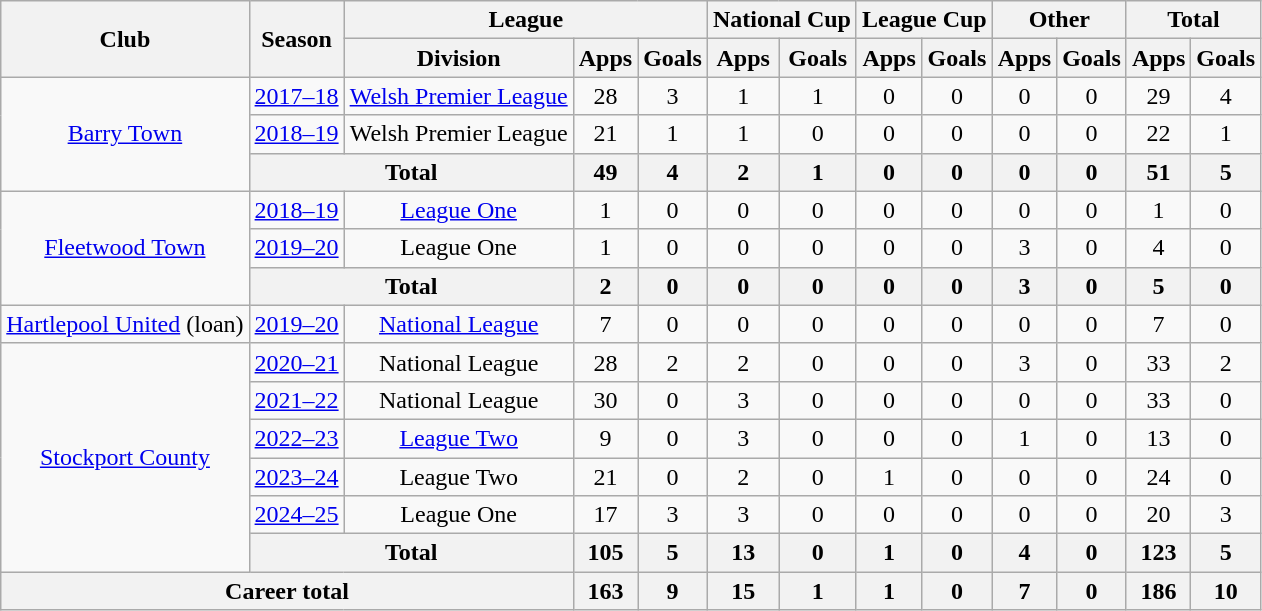<table class="wikitable" style="text-align:center">
<tr>
<th rowspan=2>Club</th>
<th rowspan=2>Season</th>
<th colspan=3>League</th>
<th colspan=2>National Cup</th>
<th colspan=2>League Cup</th>
<th colspan=2>Other</th>
<th colspan=2>Total</th>
</tr>
<tr>
<th>Division</th>
<th>Apps</th>
<th>Goals</th>
<th>Apps</th>
<th>Goals</th>
<th>Apps</th>
<th>Goals</th>
<th>Apps</th>
<th>Goals</th>
<th>Apps</th>
<th>Goals</th>
</tr>
<tr>
<td rowspan=3><a href='#'>Barry Town</a></td>
<td><a href='#'>2017–18</a></td>
<td><a href='#'>Welsh Premier League</a></td>
<td>28</td>
<td>3</td>
<td>1</td>
<td>1</td>
<td>0</td>
<td>0</td>
<td>0</td>
<td>0</td>
<td>29</td>
<td>4</td>
</tr>
<tr>
<td><a href='#'>2018–19</a></td>
<td>Welsh Premier League</td>
<td>21</td>
<td>1</td>
<td>1</td>
<td>0</td>
<td>0</td>
<td>0</td>
<td>0</td>
<td>0</td>
<td>22</td>
<td>1</td>
</tr>
<tr>
<th colspan="2">Total</th>
<th>49</th>
<th>4</th>
<th>2</th>
<th>1</th>
<th>0</th>
<th>0</th>
<th>0</th>
<th>0</th>
<th>51</th>
<th>5</th>
</tr>
<tr>
<td rowspan=3><a href='#'>Fleetwood Town</a></td>
<td><a href='#'>2018–19</a></td>
<td><a href='#'>League One</a></td>
<td>1</td>
<td>0</td>
<td>0</td>
<td>0</td>
<td>0</td>
<td>0</td>
<td>0</td>
<td>0</td>
<td>1</td>
<td>0</td>
</tr>
<tr>
<td><a href='#'>2019–20</a></td>
<td>League One</td>
<td>1</td>
<td>0</td>
<td>0</td>
<td>0</td>
<td>0</td>
<td>0</td>
<td>3</td>
<td>0</td>
<td>4</td>
<td>0</td>
</tr>
<tr>
<th colspan="2">Total</th>
<th>2</th>
<th>0</th>
<th>0</th>
<th>0</th>
<th>0</th>
<th>0</th>
<th>3</th>
<th>0</th>
<th>5</th>
<th>0</th>
</tr>
<tr>
<td><a href='#'>Hartlepool United</a> (loan)</td>
<td><a href='#'>2019–20</a></td>
<td><a href='#'>National League</a></td>
<td>7</td>
<td>0</td>
<td>0</td>
<td>0</td>
<td>0</td>
<td>0</td>
<td>0</td>
<td>0</td>
<td>7</td>
<td>0</td>
</tr>
<tr>
<td rowspan=6><a href='#'>Stockport County</a></td>
<td><a href='#'>2020–21</a></td>
<td>National League</td>
<td>28</td>
<td>2</td>
<td>2</td>
<td>0</td>
<td>0</td>
<td>0</td>
<td>3</td>
<td>0</td>
<td>33</td>
<td>2</td>
</tr>
<tr>
<td><a href='#'>2021–22</a></td>
<td>National League</td>
<td>30</td>
<td>0</td>
<td>3</td>
<td>0</td>
<td>0</td>
<td>0</td>
<td>0</td>
<td>0</td>
<td>33</td>
<td>0</td>
</tr>
<tr>
<td><a href='#'>2022–23</a></td>
<td><a href='#'>League Two</a></td>
<td>9</td>
<td>0</td>
<td>3</td>
<td>0</td>
<td>0</td>
<td>0</td>
<td>1</td>
<td>0</td>
<td>13</td>
<td>0</td>
</tr>
<tr>
<td><a href='#'>2023–24</a></td>
<td>League Two</td>
<td>21</td>
<td>0</td>
<td>2</td>
<td>0</td>
<td>1</td>
<td>0</td>
<td>0</td>
<td>0</td>
<td>24</td>
<td>0</td>
</tr>
<tr>
<td><a href='#'>2024–25</a></td>
<td>League One</td>
<td>17</td>
<td>3</td>
<td>3</td>
<td>0</td>
<td>0</td>
<td>0</td>
<td>0</td>
<td>0</td>
<td>20</td>
<td>3</td>
</tr>
<tr>
<th colspan="2">Total</th>
<th>105</th>
<th>5</th>
<th>13</th>
<th>0</th>
<th>1</th>
<th>0</th>
<th>4</th>
<th>0</th>
<th>123</th>
<th>5</th>
</tr>
<tr>
<th colspan="3">Career total</th>
<th>163</th>
<th>9</th>
<th>15</th>
<th>1</th>
<th>1</th>
<th>0</th>
<th>7</th>
<th>0</th>
<th>186</th>
<th>10</th>
</tr>
</table>
